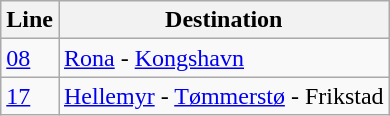<table class="wikitable sortable">
<tr>
<th>Line</th>
<th>Destination</th>
</tr>
<tr>
<td><a href='#'>08</a></td>
<td><a href='#'>Rona</a> - <a href='#'>Kongshavn</a></td>
</tr>
<tr>
<td><a href='#'>17</a></td>
<td><a href='#'>Hellemyr</a> - <a href='#'>Tømmerstø</a> - Frikstad</td>
</tr>
</table>
